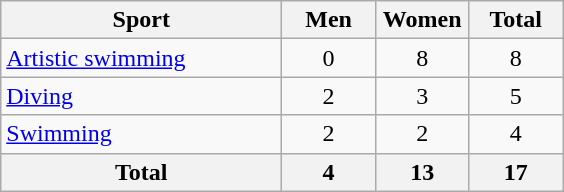<table class="wikitable sortable" style="text-align:center;">
<tr>
<th width=180>Sport</th>
<th width=55>Men</th>
<th width=55>Women</th>
<th width=55>Total</th>
</tr>
<tr>
<td align=left><a href='#'>Artistic swimming</a></td>
<td>0</td>
<td>8</td>
<td>8</td>
</tr>
<tr>
<td align=left><a href='#'>Diving</a></td>
<td>2</td>
<td>3</td>
<td>5</td>
</tr>
<tr>
<td align=left><a href='#'>Swimming</a></td>
<td>2</td>
<td>2</td>
<td>4</td>
</tr>
<tr>
<th>Total</th>
<th>4</th>
<th>13</th>
<th>17</th>
</tr>
</table>
